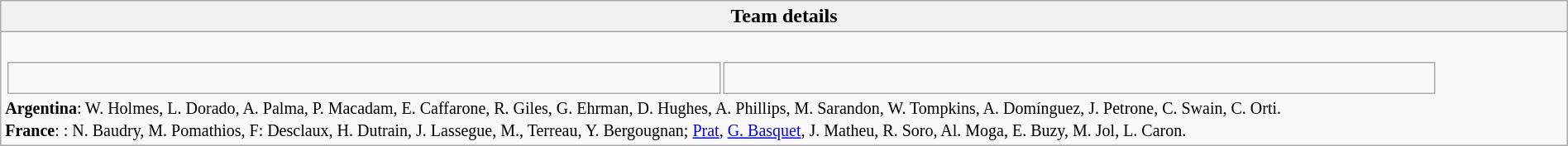<table style="width:100%" class="wikitable collapsible collapsed">
<tr>
<th>Team details</th>
</tr>
<tr>
<td><br><table width=92% |>
<tr>
<td></td>
<td><br></td>
</tr>
</table>
<small>
<strong>Argentina</strong>: W. Holmes, L. Dorado, A. Palma, P. Macadam, E. Caffarone, R. Giles, G. Ehrman, D. Hughes, A. Phillips, M. Sarandon, W. Tompkins, A. Domínguez, J. Petrone, C. Swain, C. Orti.<br>
<strong>France</strong>: : N. Baudry, M. Pomathios, F: Desclaux, H. Dutrain, J. Lassegue, M., Terreau, Y. Bergougnan; <a href='#'>Prat</a>, <a href='#'>G. Basquet</a>, J. Matheu, R. Soro, Al. Moga, E. Buzy, M. Jol, L. Caron.
</small></td>
</tr>
</table>
